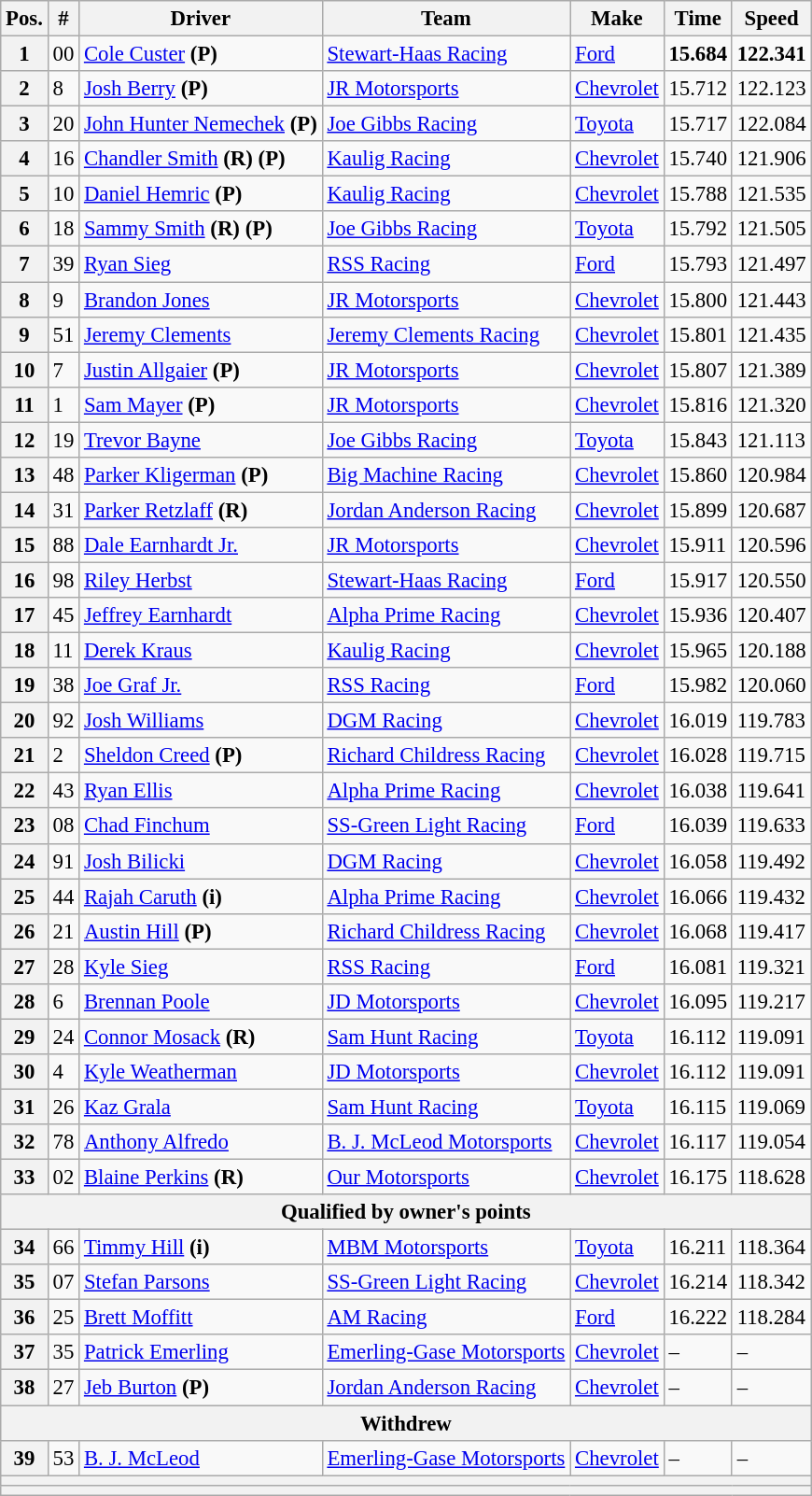<table class="wikitable" style="font-size:95%">
<tr>
<th>Pos.</th>
<th>#</th>
<th>Driver</th>
<th>Team</th>
<th>Make</th>
<th>Time</th>
<th>Speed</th>
</tr>
<tr>
<th>1</th>
<td>00</td>
<td><a href='#'>Cole Custer</a> <strong>(P)</strong></td>
<td><a href='#'>Stewart-Haas Racing</a></td>
<td><a href='#'>Ford</a></td>
<td><strong>15.684</strong></td>
<td><strong>122.341</strong></td>
</tr>
<tr>
<th>2</th>
<td>8</td>
<td><a href='#'>Josh Berry</a> <strong>(P)</strong></td>
<td><a href='#'>JR Motorsports</a></td>
<td><a href='#'>Chevrolet</a></td>
<td>15.712</td>
<td>122.123</td>
</tr>
<tr>
<th>3</th>
<td>20</td>
<td><a href='#'>John Hunter Nemechek</a> <strong>(P)</strong></td>
<td><a href='#'>Joe Gibbs Racing</a></td>
<td><a href='#'>Toyota</a></td>
<td>15.717</td>
<td>122.084</td>
</tr>
<tr>
<th>4</th>
<td>16</td>
<td><a href='#'>Chandler Smith</a> <strong>(R)</strong> <strong>(P)</strong></td>
<td><a href='#'>Kaulig Racing</a></td>
<td><a href='#'>Chevrolet</a></td>
<td>15.740</td>
<td>121.906</td>
</tr>
<tr>
<th>5</th>
<td>10</td>
<td><a href='#'>Daniel Hemric</a> <strong>(P)</strong></td>
<td><a href='#'>Kaulig Racing</a></td>
<td><a href='#'>Chevrolet</a></td>
<td>15.788</td>
<td>121.535</td>
</tr>
<tr>
<th>6</th>
<td>18</td>
<td><a href='#'>Sammy Smith</a> <strong>(R)</strong> <strong>(P)</strong></td>
<td><a href='#'>Joe Gibbs Racing</a></td>
<td><a href='#'>Toyota</a></td>
<td>15.792</td>
<td>121.505</td>
</tr>
<tr>
<th>7</th>
<td>39</td>
<td><a href='#'>Ryan Sieg</a></td>
<td><a href='#'>RSS Racing</a></td>
<td><a href='#'>Ford</a></td>
<td>15.793</td>
<td>121.497</td>
</tr>
<tr>
<th>8</th>
<td>9</td>
<td><a href='#'>Brandon Jones</a></td>
<td><a href='#'>JR Motorsports</a></td>
<td><a href='#'>Chevrolet</a></td>
<td>15.800</td>
<td>121.443</td>
</tr>
<tr>
<th>9</th>
<td>51</td>
<td><a href='#'>Jeremy Clements</a></td>
<td><a href='#'>Jeremy Clements Racing</a></td>
<td><a href='#'>Chevrolet</a></td>
<td>15.801</td>
<td>121.435</td>
</tr>
<tr>
<th>10</th>
<td>7</td>
<td><a href='#'>Justin Allgaier</a> <strong>(P)</strong></td>
<td><a href='#'>JR Motorsports</a></td>
<td><a href='#'>Chevrolet</a></td>
<td>15.807</td>
<td>121.389</td>
</tr>
<tr>
<th>11</th>
<td>1</td>
<td><a href='#'>Sam Mayer</a> <strong>(P)</strong></td>
<td><a href='#'>JR Motorsports</a></td>
<td><a href='#'>Chevrolet</a></td>
<td>15.816</td>
<td>121.320</td>
</tr>
<tr>
<th>12</th>
<td>19</td>
<td><a href='#'>Trevor Bayne</a></td>
<td><a href='#'>Joe Gibbs Racing</a></td>
<td><a href='#'>Toyota</a></td>
<td>15.843</td>
<td>121.113</td>
</tr>
<tr>
<th>13</th>
<td>48</td>
<td><a href='#'>Parker Kligerman</a> <strong>(P)</strong></td>
<td><a href='#'>Big Machine Racing</a></td>
<td><a href='#'>Chevrolet</a></td>
<td>15.860</td>
<td>120.984</td>
</tr>
<tr>
<th>14</th>
<td>31</td>
<td><a href='#'>Parker Retzlaff</a> <strong>(R)</strong></td>
<td><a href='#'>Jordan Anderson Racing</a></td>
<td><a href='#'>Chevrolet</a></td>
<td>15.899</td>
<td>120.687</td>
</tr>
<tr>
<th>15</th>
<td>88</td>
<td><a href='#'>Dale Earnhardt Jr.</a></td>
<td><a href='#'>JR Motorsports</a></td>
<td><a href='#'>Chevrolet</a></td>
<td>15.911</td>
<td>120.596</td>
</tr>
<tr>
<th>16</th>
<td>98</td>
<td><a href='#'>Riley Herbst</a></td>
<td><a href='#'>Stewart-Haas Racing</a></td>
<td><a href='#'>Ford</a></td>
<td>15.917</td>
<td>120.550</td>
</tr>
<tr>
<th>17</th>
<td>45</td>
<td><a href='#'>Jeffrey Earnhardt</a></td>
<td><a href='#'>Alpha Prime Racing</a></td>
<td><a href='#'>Chevrolet</a></td>
<td>15.936</td>
<td>120.407</td>
</tr>
<tr>
<th>18</th>
<td>11</td>
<td><a href='#'>Derek Kraus</a></td>
<td><a href='#'>Kaulig Racing</a></td>
<td><a href='#'>Chevrolet</a></td>
<td>15.965</td>
<td>120.188</td>
</tr>
<tr>
<th>19</th>
<td>38</td>
<td><a href='#'>Joe Graf Jr.</a></td>
<td><a href='#'>RSS Racing</a></td>
<td><a href='#'>Ford</a></td>
<td>15.982</td>
<td>120.060</td>
</tr>
<tr>
<th>20</th>
<td>92</td>
<td><a href='#'>Josh Williams</a></td>
<td><a href='#'>DGM Racing</a></td>
<td><a href='#'>Chevrolet</a></td>
<td>16.019</td>
<td>119.783</td>
</tr>
<tr>
<th>21</th>
<td>2</td>
<td><a href='#'>Sheldon Creed</a> <strong>(P)</strong></td>
<td><a href='#'>Richard Childress Racing</a></td>
<td><a href='#'>Chevrolet</a></td>
<td>16.028</td>
<td>119.715</td>
</tr>
<tr>
<th>22</th>
<td>43</td>
<td><a href='#'>Ryan Ellis</a></td>
<td><a href='#'>Alpha Prime Racing</a></td>
<td><a href='#'>Chevrolet</a></td>
<td>16.038</td>
<td>119.641</td>
</tr>
<tr>
<th>23</th>
<td>08</td>
<td><a href='#'>Chad Finchum</a></td>
<td><a href='#'>SS-Green Light Racing</a></td>
<td><a href='#'>Ford</a></td>
<td>16.039</td>
<td>119.633</td>
</tr>
<tr>
<th>24</th>
<td>91</td>
<td><a href='#'>Josh Bilicki</a></td>
<td><a href='#'>DGM Racing</a></td>
<td><a href='#'>Chevrolet</a></td>
<td>16.058</td>
<td>119.492</td>
</tr>
<tr>
<th>25</th>
<td>44</td>
<td><a href='#'>Rajah Caruth</a> <strong>(i)</strong></td>
<td><a href='#'>Alpha Prime Racing</a></td>
<td><a href='#'>Chevrolet</a></td>
<td>16.066</td>
<td>119.432</td>
</tr>
<tr>
<th>26</th>
<td>21</td>
<td><a href='#'>Austin Hill</a> <strong>(P)</strong></td>
<td><a href='#'>Richard Childress Racing</a></td>
<td><a href='#'>Chevrolet</a></td>
<td>16.068</td>
<td>119.417</td>
</tr>
<tr>
<th>27</th>
<td>28</td>
<td><a href='#'>Kyle Sieg</a></td>
<td><a href='#'>RSS Racing</a></td>
<td><a href='#'>Ford</a></td>
<td>16.081</td>
<td>119.321</td>
</tr>
<tr>
<th>28</th>
<td>6</td>
<td><a href='#'>Brennan Poole</a></td>
<td><a href='#'>JD Motorsports</a></td>
<td><a href='#'>Chevrolet</a></td>
<td>16.095</td>
<td>119.217</td>
</tr>
<tr>
<th>29</th>
<td>24</td>
<td><a href='#'>Connor Mosack</a> <strong>(R)</strong></td>
<td><a href='#'>Sam Hunt Racing</a></td>
<td><a href='#'>Toyota</a></td>
<td>16.112</td>
<td>119.091</td>
</tr>
<tr>
<th>30</th>
<td>4</td>
<td><a href='#'>Kyle Weatherman</a></td>
<td><a href='#'>JD Motorsports</a></td>
<td><a href='#'>Chevrolet</a></td>
<td>16.112</td>
<td>119.091</td>
</tr>
<tr>
<th>31</th>
<td>26</td>
<td><a href='#'>Kaz Grala</a></td>
<td><a href='#'>Sam Hunt Racing</a></td>
<td><a href='#'>Toyota</a></td>
<td>16.115</td>
<td>119.069</td>
</tr>
<tr>
<th>32</th>
<td>78</td>
<td><a href='#'>Anthony Alfredo</a></td>
<td><a href='#'>B. J. McLeod Motorsports</a></td>
<td><a href='#'>Chevrolet</a></td>
<td>16.117</td>
<td>119.054</td>
</tr>
<tr>
<th>33</th>
<td>02</td>
<td><a href='#'>Blaine Perkins</a> <strong>(R)</strong></td>
<td><a href='#'>Our Motorsports</a></td>
<td><a href='#'>Chevrolet</a></td>
<td>16.175</td>
<td>118.628</td>
</tr>
<tr>
<th colspan="7">Qualified by owner's points</th>
</tr>
<tr>
<th>34</th>
<td>66</td>
<td><a href='#'>Timmy Hill</a> <strong>(i)</strong></td>
<td><a href='#'>MBM Motorsports</a></td>
<td><a href='#'>Toyota</a></td>
<td>16.211</td>
<td>118.364</td>
</tr>
<tr>
<th>35</th>
<td>07</td>
<td><a href='#'>Stefan Parsons</a></td>
<td><a href='#'>SS-Green Light Racing</a></td>
<td><a href='#'>Chevrolet</a></td>
<td>16.214</td>
<td>118.342</td>
</tr>
<tr>
<th>36</th>
<td>25</td>
<td><a href='#'>Brett Moffitt</a></td>
<td><a href='#'>AM Racing</a></td>
<td><a href='#'>Ford</a></td>
<td>16.222</td>
<td>118.284</td>
</tr>
<tr>
<th>37</th>
<td>35</td>
<td><a href='#'>Patrick Emerling</a></td>
<td><a href='#'>Emerling-Gase Motorsports</a></td>
<td><a href='#'>Chevrolet</a></td>
<td>–</td>
<td>–</td>
</tr>
<tr>
<th>38</th>
<td>27</td>
<td><a href='#'>Jeb Burton</a> <strong>(P)</strong></td>
<td><a href='#'>Jordan Anderson Racing</a></td>
<td><a href='#'>Chevrolet</a></td>
<td>–</td>
<td>–</td>
</tr>
<tr>
<th colspan="7">Withdrew</th>
</tr>
<tr>
<th>39</th>
<td>53</td>
<td><a href='#'>B. J. McLeod</a></td>
<td><a href='#'>Emerling-Gase Motorsports</a></td>
<td><a href='#'>Chevrolet</a></td>
<td>–</td>
<td>–</td>
</tr>
<tr>
<th colspan="7"></th>
</tr>
<tr>
<th colspan="7"></th>
</tr>
</table>
